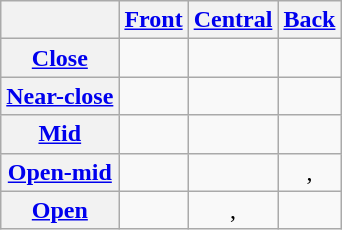<table class="wikitable" style="text-align:center">
<tr>
<th></th>
<th><a href='#'>Front</a></th>
<th><a href='#'>Central</a></th>
<th><a href='#'>Back</a></th>
</tr>
<tr align="center">
<th><a href='#'>Close</a></th>
<td></td>
<td></td>
<td></td>
</tr>
<tr>
<th><a href='#'>Near-close</a></th>
<td></td>
<td></td>
<td></td>
</tr>
<tr align="center">
<th><a href='#'>Mid</a></th>
<td></td>
<td></td>
<td></td>
</tr>
<tr>
<th><a href='#'>Open-mid</a></th>
<td></td>
<td></td>
<td>, </td>
</tr>
<tr align="center">
<th><a href='#'>Open</a></th>
<td></td>
<td>, </td>
<td></td>
</tr>
</table>
